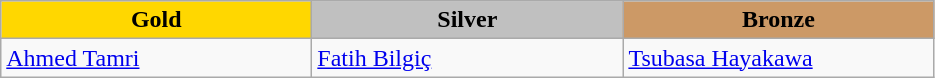<table class="wikitable" style="text-align:left">
<tr align="center">
<td width=200 bgcolor=gold><strong>Gold</strong></td>
<td width=200 bgcolor=silver><strong>Silver</strong></td>
<td width=200 bgcolor=CC9966><strong>Bronze</strong></td>
</tr>
<tr>
<td><a href='#'>Ahmed Tamri</a><br><em></em></td>
<td><a href='#'>Fatih Bilgiç</a><br><em></em></td>
<td><a href='#'>Tsubasa Hayakawa</a><br><em></em></td>
</tr>
</table>
